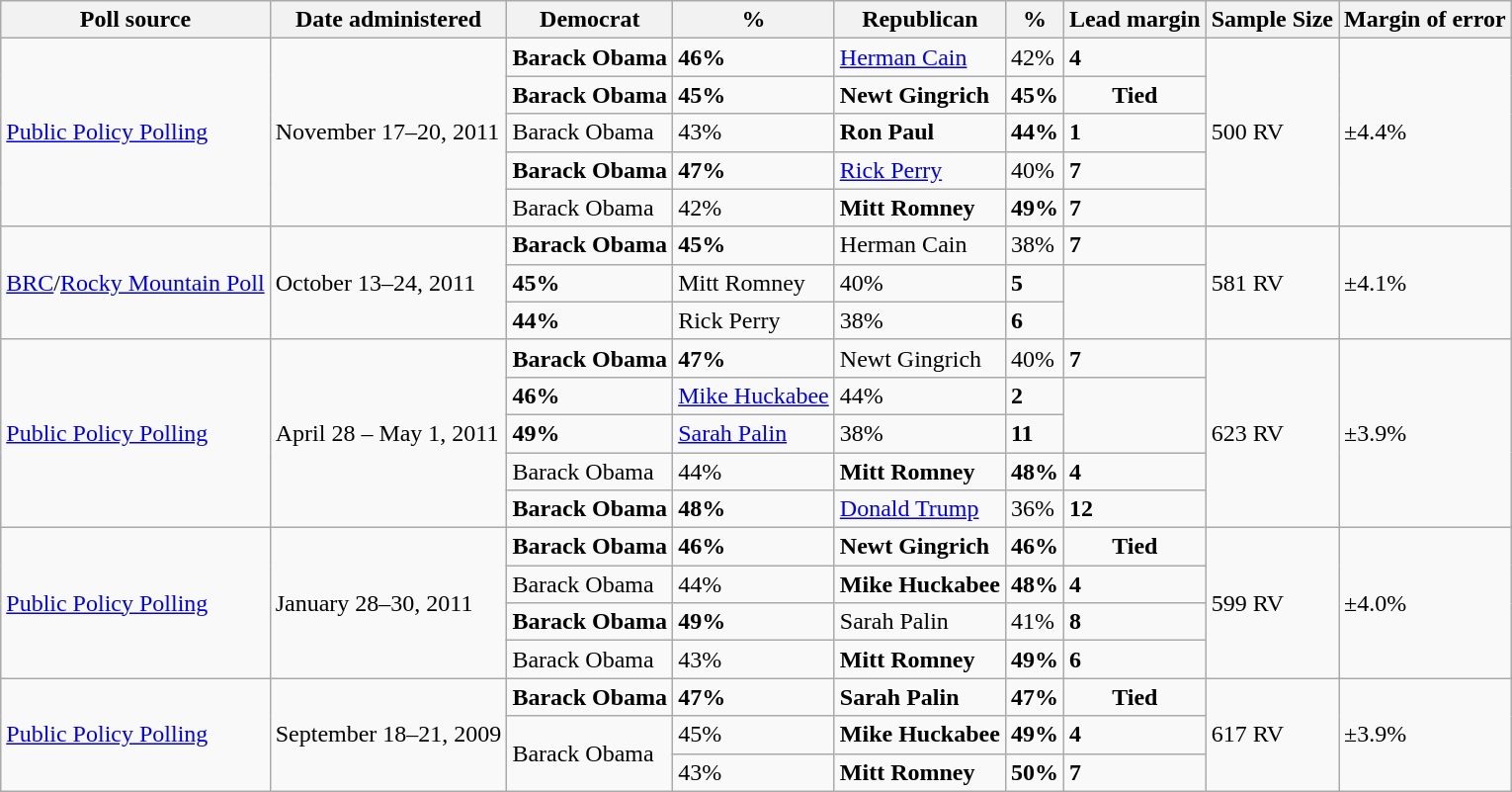<table class="wikitable">
<tr valign=bottom>
<th>Poll source</th>
<th>Date administered</th>
<th>Democrat</th>
<th>%</th>
<th>Republican</th>
<th>%</th>
<th>Lead margin</th>
<th>Sample Size</th>
<th>Margin of error</th>
</tr>
<tr>
<td rowspan=5><a href='#'>Public Policy Polling</a></td>
<td rowspan=5>November 17–20, 2011</td>
<td><strong>Barack Obama</strong></td>
<td><strong>46%</strong></td>
<td><a href='#'>Herman Cain</a></td>
<td>42%</td>
<td><strong>4</strong></td>
<td rowspan=5>500 RV</td>
<td rowspan=5>±4.4%</td>
</tr>
<tr>
<td><strong>Barack Obama</strong></td>
<td><strong>45%</strong></td>
<td><strong>Newt Gingrich</strong></td>
<td><strong>45%</strong></td>
<td align=center><strong>Tied</strong></td>
</tr>
<tr>
<td>Barack Obama</td>
<td>43%</td>
<td><strong>Ron Paul</strong></td>
<td><strong>44%</strong></td>
<td><strong>1</strong></td>
</tr>
<tr>
<td><strong>Barack Obama</strong></td>
<td><strong>47%</strong></td>
<td><a href='#'>Rick Perry</a></td>
<td>40%</td>
<td><strong>7</strong></td>
</tr>
<tr>
<td>Barack Obama</td>
<td>42%</td>
<td><strong>Mitt Romney</strong></td>
<td><strong>49%</strong></td>
<td><strong>7</strong></td>
</tr>
<tr>
<td rowspan=3><a href='#'>BRC</a>/<a href='#'>Rocky Mountain Poll</a></td>
<td rowspan=3>October 13–24, 2011</td>
<td><strong>Barack Obama</strong></td>
<td><strong>45%</strong></td>
<td>Herman Cain</td>
<td>38%</td>
<td><strong>7</strong></td>
<td rowspan=3>581 RV</td>
<td rowspan=3>±4.1%</td>
</tr>
<tr>
<td><strong>45%</strong></td>
<td>Mitt Romney</td>
<td>40%</td>
<td><strong>5</strong></td>
</tr>
<tr>
<td><strong>44%</strong></td>
<td>Rick Perry</td>
<td>38%</td>
<td><strong>6</strong></td>
</tr>
<tr>
<td rowspan=5><a href='#'>Public Policy Polling</a></td>
<td rowspan=5>April 28 – May 1, 2011</td>
<td><strong>Barack Obama</strong></td>
<td><strong>47%</strong></td>
<td>Newt Gingrich</td>
<td>40%</td>
<td><strong>7</strong></td>
<td rowspan=5>623 RV</td>
<td rowspan=5>±3.9%</td>
</tr>
<tr>
<td><strong>46%</strong></td>
<td><a href='#'>Mike Huckabee</a></td>
<td>44%</td>
<td><strong>2</strong></td>
</tr>
<tr>
<td><strong>49%</strong></td>
<td><a href='#'>Sarah Palin</a></td>
<td>38%</td>
<td><strong>11</strong></td>
</tr>
<tr>
<td>Barack Obama</td>
<td>44%</td>
<td><strong>Mitt Romney</strong></td>
<td><strong>48%</strong></td>
<td><strong>4</strong></td>
</tr>
<tr>
<td><strong>Barack Obama</strong></td>
<td><strong>48%</strong></td>
<td><a href='#'>Donald Trump</a></td>
<td>36%</td>
<td><strong>12</strong></td>
</tr>
<tr>
<td rowspan=4><a href='#'>Public Policy Polling</a></td>
<td rowspan=4>January 28–30, 2011</td>
<td><strong>Barack Obama</strong></td>
<td><strong>46%</strong></td>
<td><strong>Newt Gingrich</strong></td>
<td><strong>46%</strong></td>
<td align=center><strong>Tied</strong></td>
<td rowspan=4>599 RV</td>
<td rowspan=4>±4.0%</td>
</tr>
<tr>
<td>Barack Obama</td>
<td>44%</td>
<td><strong>Mike Huckabee</strong></td>
<td><strong>48%</strong></td>
<td><strong>4</strong></td>
</tr>
<tr>
<td><strong>Barack Obama</strong></td>
<td><strong>49%</strong></td>
<td>Sarah Palin</td>
<td>41%</td>
<td><strong>8</strong></td>
</tr>
<tr>
<td>Barack Obama</td>
<td>43%</td>
<td><strong>Mitt Romney</strong></td>
<td><strong>49%</strong></td>
<td><strong>6</strong></td>
</tr>
<tr>
<td rowspan=3><a href='#'>Public Policy Polling</a></td>
<td rowspan=3>September 18–21, 2009</td>
<td><strong>Barack Obama</strong></td>
<td><strong>47%</strong></td>
<td><strong>Sarah Palin</strong></td>
<td><strong>47%</strong></td>
<td align=center><strong>Tied</strong></td>
<td rowspan=3>617 RV</td>
<td rowspan=3>±3.9%</td>
</tr>
<tr>
<td rowspan=2>Barack Obama</td>
<td>45%</td>
<td><strong>Mike Huckabee</strong></td>
<td><strong>49%</strong></td>
<td><strong>4</strong></td>
</tr>
<tr>
<td>43%</td>
<td><strong>Mitt Romney</strong></td>
<td><strong>50%</strong></td>
<td><strong>7</strong></td>
</tr>
</table>
